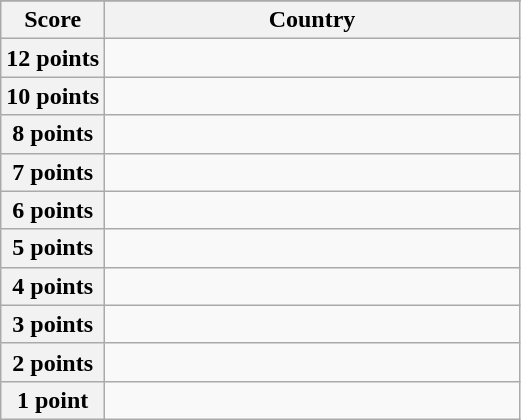<table class="wikitable">
<tr>
</tr>
<tr>
<th scope="col" width="20%">Score</th>
<th scope="col">Country</th>
</tr>
<tr>
<th scope="row">12 points</th>
<td></td>
</tr>
<tr>
<th scope="row">10 points</th>
<td></td>
</tr>
<tr>
<th scope="row">8 points</th>
<td></td>
</tr>
<tr>
<th scope="row">7 points</th>
<td></td>
</tr>
<tr>
<th scope="row">6 points</th>
<td></td>
</tr>
<tr>
<th scope="row">5 points</th>
<td></td>
</tr>
<tr>
<th scope="row">4 points</th>
<td></td>
</tr>
<tr>
<th scope="row">3 points</th>
<td></td>
</tr>
<tr>
<th scope="row">2 points</th>
<td></td>
</tr>
<tr>
<th scope="row">1 point</th>
<td></td>
</tr>
</table>
